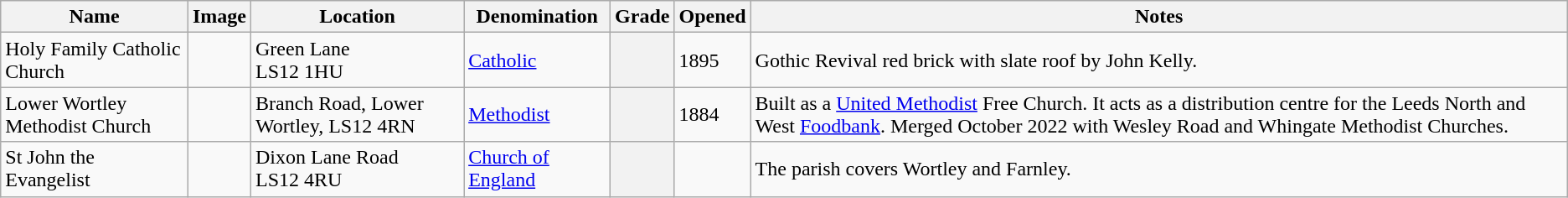<table class="wikitable sortable">
<tr>
<th>Name</th>
<th class="unsortable">Image</th>
<th>Location</th>
<th>Denomination</th>
<th>Grade</th>
<th>Opened</th>
<th class="unsortable">Notes</th>
</tr>
<tr>
<td>Holy Family Catholic Church</td>
<td></td>
<td>Green Lane<br>LS12 1HU</td>
<td><a href='#'>Catholic</a></td>
<th></th>
<td>1895</td>
<td>Gothic Revival red brick with slate roof by John Kelly.</td>
</tr>
<tr>
<td>Lower Wortley Methodist Church </td>
<td></td>
<td>Branch Road, Lower Wortley, LS12 4RN</td>
<td><a href='#'>Methodist</a></td>
<th></th>
<td>1884</td>
<td>Built as a <a href='#'>United Methodist</a> Free Church. It acts as a distribution centre for the Leeds North and West <a href='#'>Foodbank</a>. Merged October 2022 with Wesley Road and Whingate Methodist Churches.</td>
</tr>
<tr>
<td>St John the Evangelist</td>
<td></td>
<td>Dixon Lane Road<br>LS12 4RU</td>
<td><a href='#'>Church of England</a></td>
<th></th>
<td></td>
<td>The parish covers Wortley and Farnley.</td>
</tr>
</table>
